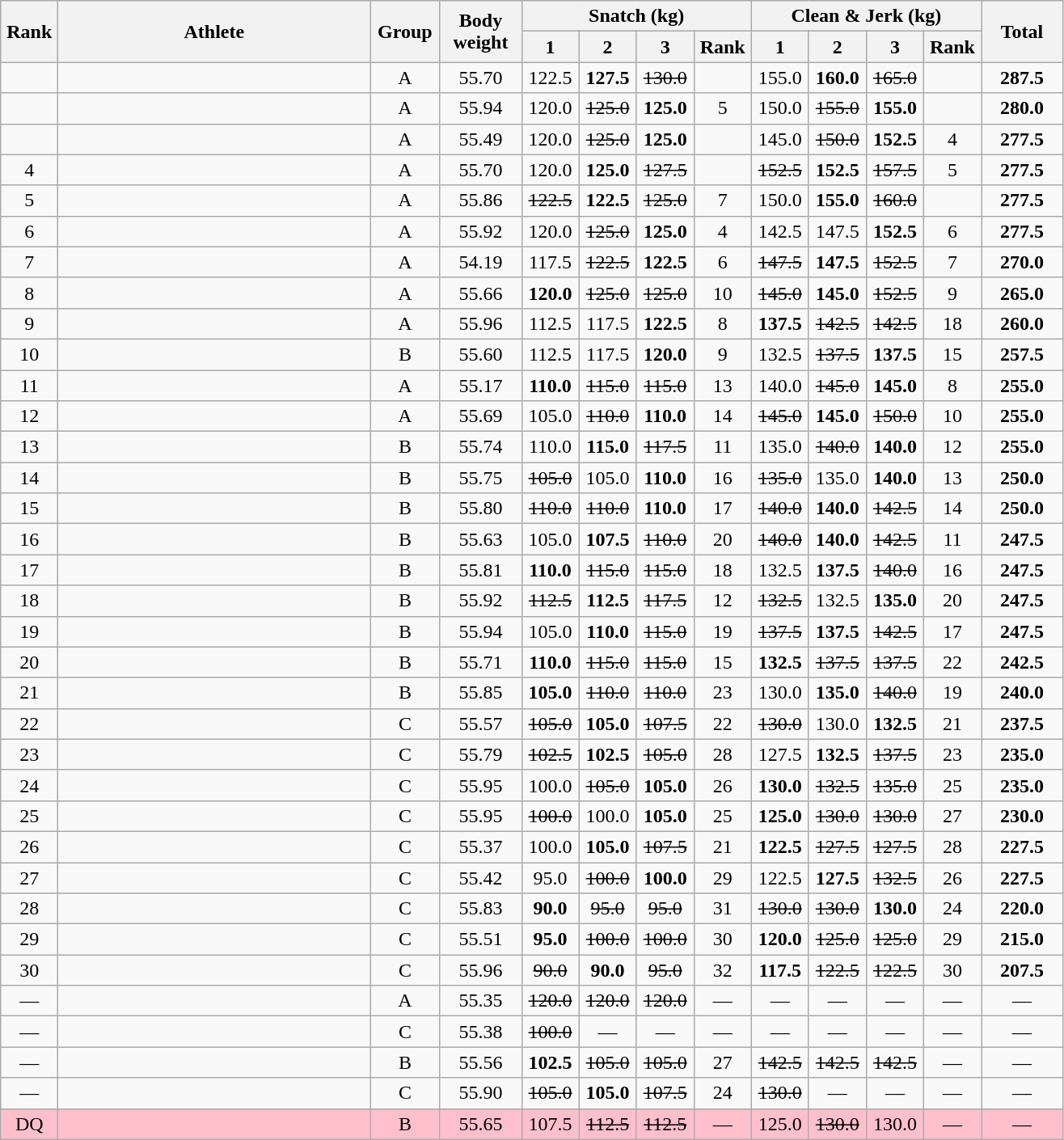<table class = "wikitable" style="text-align:center;">
<tr>
<th rowspan=2 width=40>Rank</th>
<th rowspan=2 width=250>Athlete</th>
<th rowspan=2 width=50>Group</th>
<th rowspan=2 width=60>Body weight</th>
<th colspan=4>Snatch (kg)</th>
<th colspan=4>Clean & Jerk (kg)</th>
<th rowspan=2 width=60>Total</th>
</tr>
<tr>
<th width=40>1</th>
<th width=40>2</th>
<th width=40>3</th>
<th width=40>Rank</th>
<th width=40>1</th>
<th width=40>2</th>
<th width=40>3</th>
<th width=40>Rank</th>
</tr>
<tr>
<td></td>
<td align=left></td>
<td>A</td>
<td>55.70</td>
<td>122.5</td>
<td><strong>127.5</strong></td>
<td><s>130.0 </s></td>
<td></td>
<td>155.0</td>
<td><strong>160.0</strong></td>
<td><s>165.0 </s></td>
<td></td>
<td><strong>287.5</strong></td>
</tr>
<tr>
<td></td>
<td align=left></td>
<td>A</td>
<td>55.94</td>
<td>120.0</td>
<td><s>125.0 </s></td>
<td><strong>125.0</strong></td>
<td>5</td>
<td>150.0</td>
<td><s>155.0 </s></td>
<td><strong>155.0</strong></td>
<td></td>
<td><strong>280.0</strong></td>
</tr>
<tr>
<td></td>
<td align=left></td>
<td>A</td>
<td>55.49</td>
<td>120.0</td>
<td><s>125.0 </s></td>
<td><strong>125.0</strong></td>
<td></td>
<td>145.0</td>
<td><s>150.0 </s></td>
<td><strong>152.5</strong></td>
<td>4</td>
<td><strong>277.5</strong></td>
</tr>
<tr>
<td>4</td>
<td align=left></td>
<td>A</td>
<td>55.70</td>
<td>120.0</td>
<td><strong>125.0</strong></td>
<td><s>127.5 </s></td>
<td></td>
<td><s>152.5 </s></td>
<td><strong>152.5</strong></td>
<td><s>157.5 </s></td>
<td>5</td>
<td><strong>277.5</strong></td>
</tr>
<tr>
<td>5</td>
<td align=left></td>
<td>A</td>
<td>55.86</td>
<td><s>122.5 </s></td>
<td><strong>122.5</strong></td>
<td><s>125.0 </s></td>
<td>7</td>
<td>150.0</td>
<td><strong>155.0</strong></td>
<td><s>160.0 </s></td>
<td></td>
<td><strong>277.5</strong></td>
</tr>
<tr>
<td>6</td>
<td align=left></td>
<td>A</td>
<td>55.92</td>
<td>120.0</td>
<td><s>125.0 </s></td>
<td><strong>125.0</strong></td>
<td>4</td>
<td>142.5</td>
<td>147.5</td>
<td><strong>152.5</strong></td>
<td>6</td>
<td><strong>277.5</strong></td>
</tr>
<tr>
<td>7</td>
<td align=left></td>
<td>A</td>
<td>54.19</td>
<td>117.5</td>
<td><s>122.5 </s></td>
<td><strong>122.5</strong></td>
<td>6</td>
<td><s>147.5 </s></td>
<td><strong>147.5</strong></td>
<td><s>152.5 </s></td>
<td>7</td>
<td><strong>270.0</strong></td>
</tr>
<tr>
<td>8</td>
<td align=left></td>
<td>A</td>
<td>55.66</td>
<td><strong>120.0</strong></td>
<td><s>125.0 </s></td>
<td><s>125.0 </s></td>
<td>10</td>
<td><s>145.0 </s></td>
<td><strong>145.0</strong></td>
<td><s>152.5 </s></td>
<td>9</td>
<td><strong>265.0</strong></td>
</tr>
<tr>
<td>9</td>
<td align=left></td>
<td>A</td>
<td>55.96</td>
<td>112.5</td>
<td>117.5</td>
<td><strong>122.5</strong></td>
<td>8</td>
<td><strong>137.5</strong></td>
<td><s>142.5 </s></td>
<td><s>142.5 </s></td>
<td>18</td>
<td><strong>260.0</strong></td>
</tr>
<tr>
<td>10</td>
<td align=left></td>
<td>B</td>
<td>55.60</td>
<td>112.5</td>
<td>117.5</td>
<td><strong>120.0</strong></td>
<td>9</td>
<td>132.5</td>
<td><s>137.5 </s></td>
<td><strong>137.5</strong></td>
<td>15</td>
<td><strong>257.5</strong></td>
</tr>
<tr>
<td>11</td>
<td align=left></td>
<td>A</td>
<td>55.17</td>
<td><strong>110.0</strong></td>
<td><s>115.0 </s></td>
<td><s>115.0 </s></td>
<td>13</td>
<td>140.0</td>
<td><s>145.0 </s></td>
<td><strong>145.0</strong></td>
<td>8</td>
<td><strong>255.0</strong></td>
</tr>
<tr>
<td>12</td>
<td align=left></td>
<td>A</td>
<td>55.69</td>
<td>105.0</td>
<td><s>110.0 </s></td>
<td><strong>110.0</strong></td>
<td>14</td>
<td><s>145.0 </s></td>
<td><strong>145.0</strong></td>
<td><s>150.0 </s></td>
<td>10</td>
<td><strong>255.0</strong></td>
</tr>
<tr>
<td>13</td>
<td align=left></td>
<td>B</td>
<td>55.74</td>
<td>110.0</td>
<td><strong>115.0</strong></td>
<td><s>117.5 </s></td>
<td>11</td>
<td>135.0</td>
<td><s>140.0 </s></td>
<td><strong>140.0</strong></td>
<td>12</td>
<td><strong>255.0</strong></td>
</tr>
<tr>
<td>14</td>
<td align=left></td>
<td>B</td>
<td>55.75</td>
<td><s>105.0 </s></td>
<td>105.0</td>
<td><strong>110.0</strong></td>
<td>16</td>
<td><s>135.0 </s></td>
<td>135.0</td>
<td><strong>140.0</strong></td>
<td>13</td>
<td><strong>250.0</strong></td>
</tr>
<tr>
<td>15</td>
<td align=left></td>
<td>B</td>
<td>55.80</td>
<td><s>110.0 </s></td>
<td><s>110.0 </s></td>
<td><strong>110.0</strong></td>
<td>17</td>
<td><s>140.0 </s></td>
<td><strong>140.0</strong></td>
<td><s>142.5 </s></td>
<td>14</td>
<td><strong>250.0</strong></td>
</tr>
<tr>
<td>16</td>
<td align=left></td>
<td>B</td>
<td>55.63</td>
<td>105.0</td>
<td><strong>107.5</strong></td>
<td><s>110.0 </s></td>
<td>20</td>
<td><s>140.0 </s></td>
<td><strong>140.0</strong></td>
<td><s>142.5 </s></td>
<td>11</td>
<td><strong>247.5</strong></td>
</tr>
<tr>
<td>17</td>
<td align=left></td>
<td>B</td>
<td>55.81</td>
<td><strong>110.0</strong></td>
<td><s>115.0 </s></td>
<td><s>115.0 </s></td>
<td>18</td>
<td>132.5</td>
<td><strong>137.5</strong></td>
<td><s>140.0 </s></td>
<td>16</td>
<td><strong>247.5</strong></td>
</tr>
<tr>
<td>18</td>
<td align=left></td>
<td>B</td>
<td>55.92</td>
<td><s>112.5 </s></td>
<td><strong>112.5</strong></td>
<td><s>117.5 </s></td>
<td>12</td>
<td><s>132.5 </s></td>
<td>132.5</td>
<td><strong>135.0</strong></td>
<td>20</td>
<td><strong>247.5</strong></td>
</tr>
<tr>
<td>19</td>
<td align=left></td>
<td>B</td>
<td>55.94</td>
<td>105.0</td>
<td><strong>110.0</strong></td>
<td><s>115.0 </s></td>
<td>19</td>
<td><s>137.5 </s></td>
<td><strong>137.5</strong></td>
<td><s>142.5 </s></td>
<td>17</td>
<td><strong>247.5</strong></td>
</tr>
<tr>
<td>20</td>
<td align=left></td>
<td>B</td>
<td>55.71</td>
<td><strong>110.0</strong></td>
<td><s>115.0 </s></td>
<td><s>115.0 </s></td>
<td>15</td>
<td><strong>132.5</strong></td>
<td><s>137.5 </s></td>
<td><s>137.5 </s></td>
<td>22</td>
<td><strong>242.5</strong></td>
</tr>
<tr>
<td>21</td>
<td align=left></td>
<td>B</td>
<td>55.85</td>
<td><strong>105.0</strong></td>
<td><s>110.0 </s></td>
<td><s>110.0 </s></td>
<td>23</td>
<td>130.0</td>
<td><strong>135.0</strong></td>
<td><s>140.0 </s></td>
<td>19</td>
<td><strong>240.0</strong></td>
</tr>
<tr>
<td>22</td>
<td align=left></td>
<td>C</td>
<td>55.57</td>
<td><s>105.0 </s></td>
<td><strong>105.0</strong></td>
<td><s>107.5 </s></td>
<td>22</td>
<td><s>130.0 </s></td>
<td>130.0</td>
<td><strong>132.5</strong></td>
<td>21</td>
<td><strong>237.5</strong></td>
</tr>
<tr>
<td>23</td>
<td align=left></td>
<td>C</td>
<td>55.79</td>
<td><s>102.5 </s></td>
<td><strong>102.5</strong></td>
<td><s>105.0 </s></td>
<td>28</td>
<td>127.5</td>
<td><strong>132.5</strong></td>
<td><s>137.5 </s></td>
<td>23</td>
<td><strong>235.0</strong></td>
</tr>
<tr>
<td>24</td>
<td align=left></td>
<td>C</td>
<td>55.95</td>
<td>100.0</td>
<td><s>105.0 </s></td>
<td><strong>105.0</strong></td>
<td>26</td>
<td><strong>130.0</strong></td>
<td><s>132.5 </s></td>
<td><s>135.0 </s></td>
<td>25</td>
<td><strong>235.0</strong></td>
</tr>
<tr>
<td>25</td>
<td align=left></td>
<td>C</td>
<td>55.95</td>
<td><s>100.0 </s></td>
<td>100.0</td>
<td><strong>105.0</strong></td>
<td>25</td>
<td><strong>125.0</strong></td>
<td><s>130.0 </s></td>
<td><s>130.0 </s></td>
<td>27</td>
<td><strong>230.0</strong></td>
</tr>
<tr>
<td>26</td>
<td align=left></td>
<td>C</td>
<td>55.37</td>
<td>100.0</td>
<td><strong>105.0</strong></td>
<td><s>107.5 </s></td>
<td>21</td>
<td><strong>122.5</strong></td>
<td><s>127.5 </s></td>
<td><s>127.5 </s></td>
<td>28</td>
<td><strong>227.5</strong></td>
</tr>
<tr>
<td>27</td>
<td align=left></td>
<td>C</td>
<td>55.42</td>
<td>95.0</td>
<td><s>100.0 </s></td>
<td><strong>100.0</strong></td>
<td>29</td>
<td>122.5</td>
<td><strong>127.5</strong></td>
<td><s>132.5 </s></td>
<td>26</td>
<td><strong>227.5</strong></td>
</tr>
<tr>
<td>28</td>
<td align=left></td>
<td>C</td>
<td>55.83</td>
<td><strong>90.0</strong></td>
<td><s>95.0 </s></td>
<td><s>95.0 </s></td>
<td>31</td>
<td><s>130.0 </s></td>
<td><s>130.0 </s></td>
<td><strong>130.0</strong></td>
<td>24</td>
<td><strong>220.0</strong></td>
</tr>
<tr>
<td>29</td>
<td align=left></td>
<td>C</td>
<td>55.51</td>
<td><strong>95.0</strong></td>
<td><s>100.0 </s></td>
<td><s>100.0 </s></td>
<td>30</td>
<td><strong>120.0</strong></td>
<td><s>125.0 </s></td>
<td><s>125.0 </s></td>
<td>29</td>
<td><strong>215.0</strong></td>
</tr>
<tr>
<td>30</td>
<td align=left></td>
<td>C</td>
<td>55.96</td>
<td><s>90.0 </s></td>
<td><strong>90.0</strong></td>
<td><s>95.0 </s></td>
<td>32</td>
<td><strong>117.5</strong></td>
<td><s>122.5 </s></td>
<td><s>122.5 </s></td>
<td>30</td>
<td><strong>207.5</strong></td>
</tr>
<tr>
<td>—</td>
<td align=left></td>
<td>A</td>
<td>55.35</td>
<td><s>120.0 </s></td>
<td><s>120.0 </s></td>
<td><s>120.0 </s></td>
<td>—</td>
<td>—</td>
<td>—</td>
<td>—</td>
<td>—</td>
<td>—</td>
</tr>
<tr>
<td>—</td>
<td align=left></td>
<td>C</td>
<td>55.38</td>
<td><s>100.0 </s></td>
<td>—</td>
<td>—</td>
<td>—</td>
<td>—</td>
<td>—</td>
<td>—</td>
<td>—</td>
<td>—</td>
</tr>
<tr>
<td>—</td>
<td align=left></td>
<td>B</td>
<td>55.56</td>
<td><strong>102.5</strong></td>
<td><s>105.0 </s></td>
<td><s>105.0 </s></td>
<td>27</td>
<td><s>142.5 </s></td>
<td><s>142.5 </s></td>
<td><s>142.5 </s></td>
<td>—</td>
<td>—</td>
</tr>
<tr>
<td>—</td>
<td align=left></td>
<td>C</td>
<td>55.90</td>
<td><s>105.0 </s></td>
<td><strong>105.0</strong></td>
<td><s>107.5 </s></td>
<td>24</td>
<td><s>130.0 </s></td>
<td>—</td>
<td>—</td>
<td>—</td>
<td>—</td>
</tr>
<tr bgcolor=pink>
<td>DQ</td>
<td align=left></td>
<td>B</td>
<td>55.65</td>
<td>107.5</td>
<td><s>112.5 </s></td>
<td><s>112.5 </s></td>
<td>—</td>
<td>125.0</td>
<td><s>130.0 </s></td>
<td>130.0</td>
<td>—</td>
<td>—</td>
</tr>
</table>
